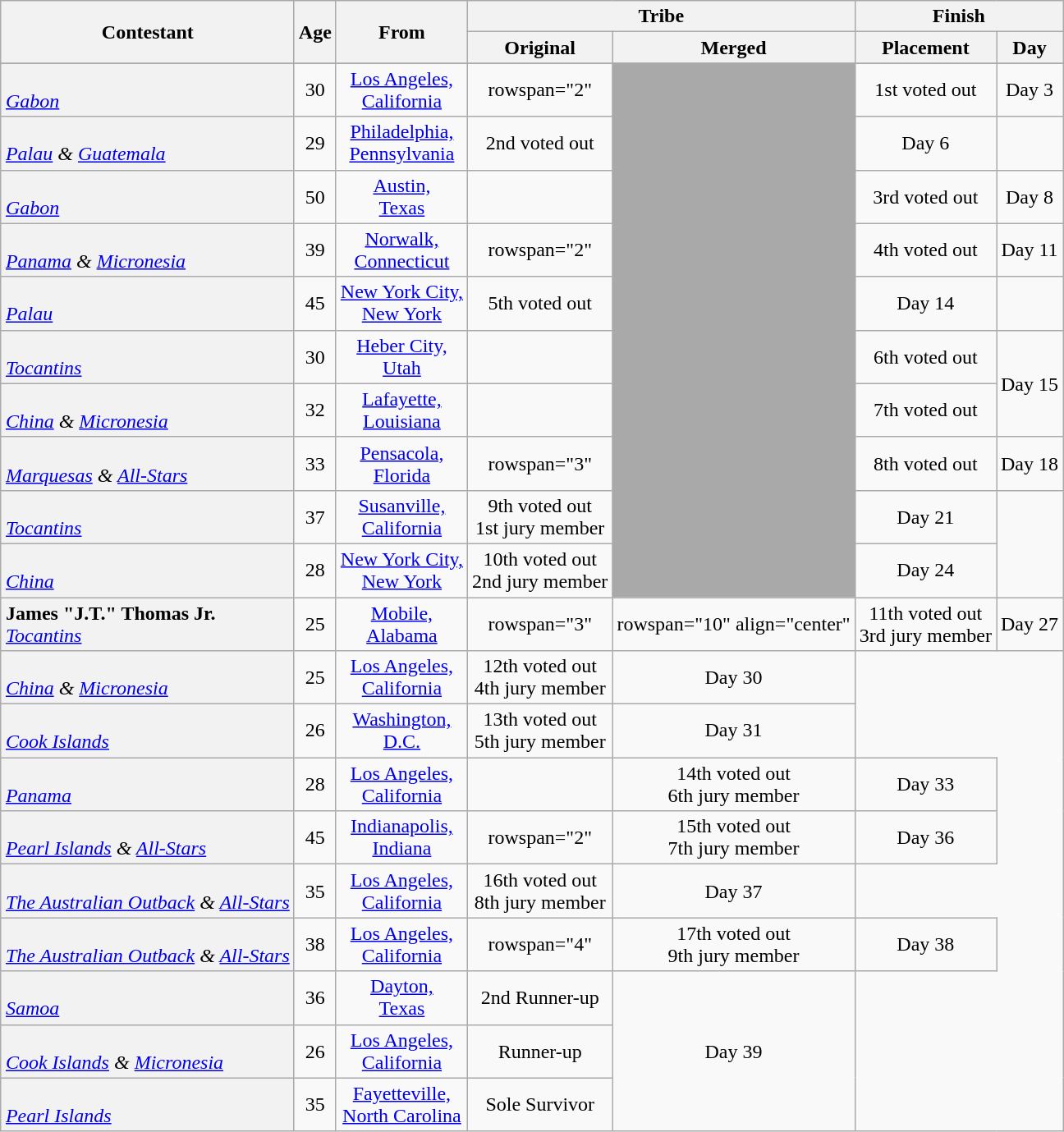<table class="wikitable sortable" style="margin:auto; text-align:center">
<tr>
<th rowspan="2" scope="col">Contestant</th>
<th rowspan="2" scope="col">Age</th>
<th rowspan="2" scope="col" class=unsortable>From</th>
<th colspan="2" scope="colgroup">Tribe</th>
<th colspan="2">Finish</th>
</tr>
<tr>
<th scope="col">Original</th>
<th scope="col" class=unsortable>Merged</th>
<th scope="col" class=unsortable>Placement</th>
<th scope="col" class=unsortable>Day</th>
</tr>
<tr>
</tr>
<tr>
<th scope="row" style="text-align:left;font-weight:normal"><strong></strong><br><em><a href='#'>Gabon</a></em></th>
<td>30</td>
<td><a href='#'>Los Angeles,<br>California</a></td>
<td>rowspan="2" </td>
<td rowspan="10" style="background:darkgrey;"></td>
<td>1st voted out</td>
<td>Day 3</td>
</tr>
<tr>
<th scope="row" style="text-align:left;font-weight:normal"><strong></strong><br><em><a href='#'>Palau</a> & <a href='#'>Guatemala</a></em></th>
<td>29</td>
<td><a href='#'>Philadelphia,<br>Pennsylvania</a></td>
<td>2nd voted out</td>
<td>Day 6</td>
</tr>
<tr>
<th scope="row" style="text-align:left;font-weight:normal"><strong></strong><br><em><a href='#'>Gabon</a></em></th>
<td>50</td>
<td><a href='#'>Austin,<br>Texas</a></td>
<td></td>
<td>3rd voted out</td>
<td>Day 8</td>
</tr>
<tr>
<th scope="row" style="text-align:left;font-weight:normal"><strong></strong><br><em><a href='#'>Panama</a> & <a href='#'>Micronesia</a></em></th>
<td>39</td>
<td><a href='#'>Norwalk,<br>Connecticut</a></td>
<td>rowspan="2" </td>
<td>4th voted out</td>
<td>Day 11</td>
</tr>
<tr>
<th scope="row" style="text-align:left;font-weight:normal"><strong></strong><br><em><a href='#'>Palau</a></em></th>
<td>45</td>
<td><a href='#'>New York City,<br>New York</a></td>
<td>5th voted out</td>
<td>Day 14</td>
</tr>
<tr>
<th scope="row" style="text-align:left;font-weight:normal"><strong></strong><br><em><a href='#'>Tocantins</a></em></th>
<td>30</td>
<td><a href='#'>Heber City,<br>Utah</a></td>
<td></td>
<td>6th voted out</td>
<td rowspan="2">Day 15</td>
</tr>
<tr>
<th scope="row" style="text-align:left;font-weight:normal"><strong></strong><br><em><a href='#'>China</a> & <a href='#'>Micronesia</a></em></th>
<td>32</td>
<td><a href='#'>Lafayette,<br>Louisiana</a></td>
<td></td>
<td>7th voted out</td>
</tr>
<tr>
<th scope="row" style="text-align:left;font-weight:normal"><strong></strong><br><em><a href='#'>Marquesas</a> & <a href='#'>All-Stars</a></em></th>
<td>33</td>
<td><a href='#'>Pensacola,<br>Florida</a></td>
<td>rowspan="3" </td>
<td>8th voted out</td>
<td>Day 18</td>
</tr>
<tr>
<th scope="row" style="text-align:left;font-weight:normal"><strong></strong><br><em><a href='#'>Tocantins</a></em></th>
<td>37</td>
<td><a href='#'>Susanville,<br>California</a></td>
<td>9th voted out<br>1st jury member</td>
<td>Day 21</td>
</tr>
<tr>
<th scope="row" style="text-align:left;font-weight:normal"><strong></strong><br><em><a href='#'>China</a></em></th>
<td>28</td>
<td><a href='#'>New York City,<br>New York</a></td>
<td>10th voted out<br>2nd jury member</td>
<td>Day 24</td>
</tr>
<tr>
<th scope="row" style="text-align:left;font-weight:normal"><strong>James "J.T." Thomas Jr.</strong><br><em><a href='#'>Tocantins</a></em></th>
<td>25</td>
<td><a href='#'>Mobile,<br>Alabama</a></td>
<td>rowspan="3" </td>
<td>rowspan="10" align="center" </td>
<td>11th voted out<br>3rd jury member</td>
<td>Day 27</td>
</tr>
<tr>
<th scope="row" style="text-align:left;font-weight:normal"><strong></strong><br><em><a href='#'>China</a> & <a href='#'>Micronesia</a></em></th>
<td>25</td>
<td><a href='#'>Los Angeles,<br>California</a></td>
<td>12th voted out<br>4th jury member</td>
<td>Day 30</td>
</tr>
<tr>
<th scope="row" style="text-align:left;font-weight:normal"><strong></strong><br><em><a href='#'>Cook Islands</a></em></th>
<td>26</td>
<td><a href='#'>Washington,<br>D.C.</a></td>
<td>13th voted out<br>5th jury member</td>
<td>Day 31</td>
</tr>
<tr>
<th scope="row" style="text-align:left;font-weight:normal"><strong></strong><br><em><a href='#'>Panama</a></em></th>
<td>28</td>
<td><a href='#'>Los Angeles,<br>California</a></td>
<td></td>
<td>14th voted out<br>6th jury member</td>
<td>Day 33</td>
</tr>
<tr>
<th scope="row" style="text-align:left;font-weight:normal"><strong></strong><br><em><a href='#'>Pearl Islands</a> & <a href='#'>All-Stars</a></em></th>
<td>45</td>
<td><a href='#'>Indianapolis,<br>Indiana</a></td>
<td>rowspan="2" </td>
<td>15th voted out<br>7th jury member</td>
<td>Day 36</td>
</tr>
<tr>
<th scope="row" style="text-align:left;font-weight:normal"><strong></strong><br><em><a href='#'>The Australian Outback</a> & <a href='#'>All-Stars</a></em></th>
<td>35</td>
<td><a href='#'>Los Angeles,<br>California</a></td>
<td>16th voted out<br>8th jury member</td>
<td>Day 37</td>
</tr>
<tr>
<th scope="row" style="text-align:left;font-weight:normal"><strong></strong><br><em><a href='#'>The Australian Outback</a> & <a href='#'>All-Stars</a></em></th>
<td>38</td>
<td><a href='#'>Los Angeles,<br>California</a></td>
<td>rowspan="4" </td>
<td>17th voted out<br>9th jury member</td>
<td>Day 38</td>
</tr>
<tr>
<th scope="row" style="text-align:left;font-weight:normal"><strong></strong><br><em><a href='#'>Samoa</a></em></th>
<td>36</td>
<td><a href='#'>Dayton,<br>Texas</a></td>
<td>2nd Runner-up</td>
<td rowspan="3">Day 39</td>
</tr>
<tr>
<th scope="row" style="text-align:left;font-weight:normal"><strong></strong><br><em><a href='#'>Cook Islands</a> & <a href='#'>Micronesia</a></em></th>
<td>26</td>
<td><a href='#'>Los Angeles,<br>California</a></td>
<td>Runner-up</td>
</tr>
<tr>
<th scope="row" style="text-align:left;font-weight:normal"><strong></strong><br><em><a href='#'>Pearl Islands</a></em></th>
<td>35</td>
<td><a href='#'>Fayetteville,<br>North Carolina</a></td>
<td>Sole Survivor</td>
</tr>
</table>
